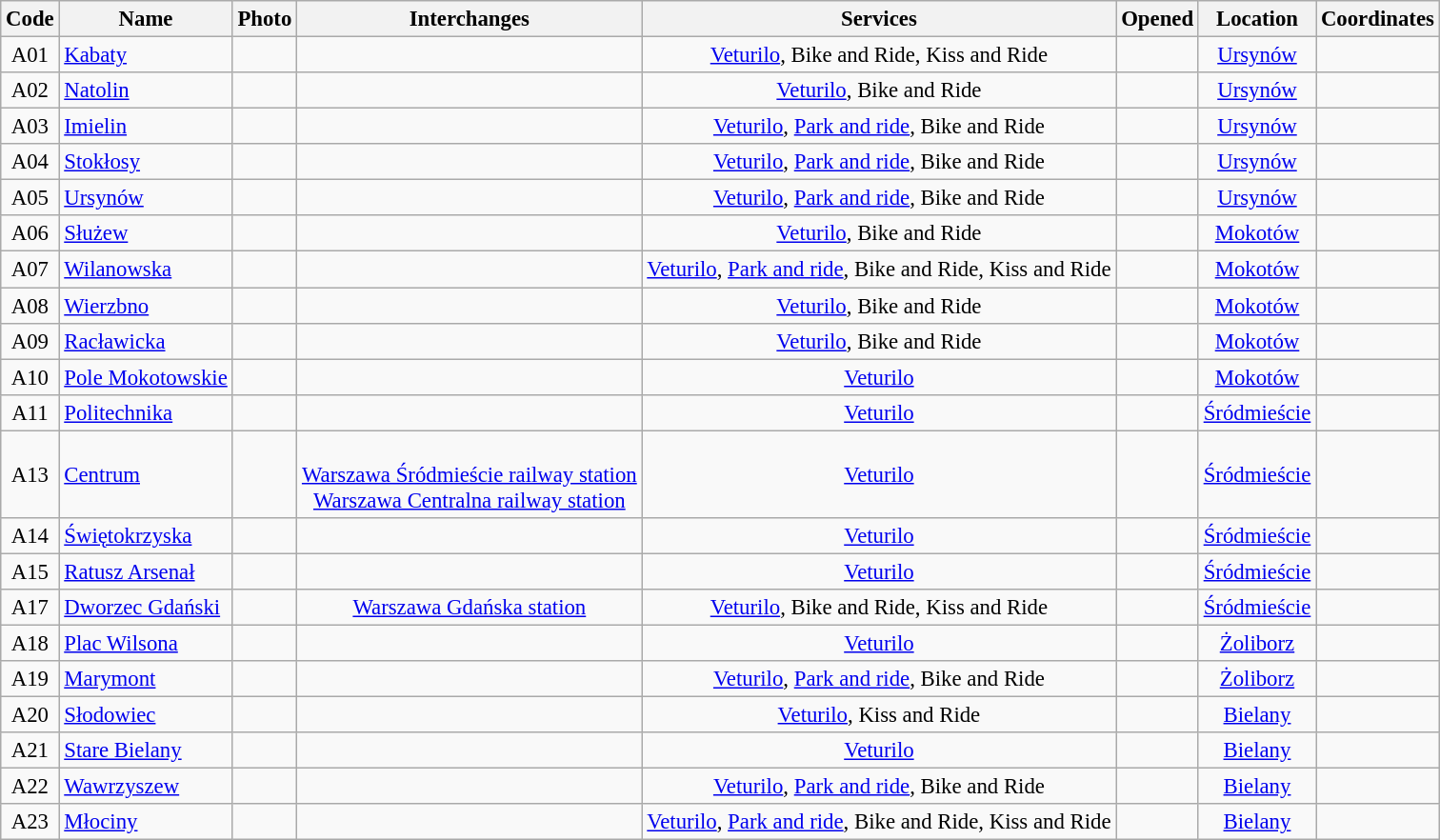<table class="wikitable sortable" style="text-align:center; font-size:95%;">
<tr>
<th>Code</th>
<th>Name</th>
<th class="unsortable">Photo</th>
<th>Interchanges</th>
<th>Services</th>
<th>Opened</th>
<th>Location</th>
<th>Coordinates</th>
</tr>
<tr>
<td>A01</td>
<td align=left><a href='#'>Kabaty</a> </td>
<td></td>
<td></td>
<td><a href='#'>Veturilo</a>, Bike and Ride, Kiss and Ride</td>
<td></td>
<td><a href='#'>Ursynów</a></td>
<td></td>
</tr>
<tr>
<td>A02</td>
<td align=left><a href='#'>Natolin</a> </td>
<td></td>
<td></td>
<td><a href='#'>Veturilo</a>, Bike and Ride</td>
<td></td>
<td><a href='#'>Ursynów</a></td>
<td></td>
</tr>
<tr>
<td>A03</td>
<td align=left><a href='#'>Imielin</a> </td>
<td></td>
<td></td>
<td><a href='#'>Veturilo</a>, <a href='#'>Park and ride</a>, Bike and Ride</td>
<td></td>
<td><a href='#'>Ursynów</a></td>
<td></td>
</tr>
<tr>
<td>A04</td>
<td align=left><a href='#'>Stokłosy</a> </td>
<td></td>
<td></td>
<td><a href='#'>Veturilo</a>, <a href='#'>Park and ride</a>, Bike and Ride</td>
<td></td>
<td><a href='#'>Ursynów</a></td>
<td></td>
</tr>
<tr>
<td>A05</td>
<td align=left><a href='#'>Ursynów</a> </td>
<td></td>
<td></td>
<td><a href='#'>Veturilo</a>, <a href='#'>Park and ride</a>, Bike and Ride</td>
<td></td>
<td><a href='#'>Ursynów</a></td>
<td></td>
</tr>
<tr>
<td>A06</td>
<td align=left><a href='#'>Służew</a> </td>
<td></td>
<td></td>
<td><a href='#'>Veturilo</a>, Bike and Ride</td>
<td></td>
<td><a href='#'>Mokotów</a></td>
<td></td>
</tr>
<tr>
<td>A07</td>
<td align=left><a href='#'>Wilanowska</a> </td>
<td></td>
<td></td>
<td><a href='#'>Veturilo</a>, <a href='#'>Park and ride</a>, Bike and Ride, Kiss and Ride</td>
<td></td>
<td><a href='#'>Mokotów</a></td>
<td></td>
</tr>
<tr>
<td>A08</td>
<td align=left><a href='#'>Wierzbno</a> </td>
<td></td>
<td></td>
<td><a href='#'>Veturilo</a>, Bike and Ride</td>
<td></td>
<td><a href='#'>Mokotów</a></td>
<td></td>
</tr>
<tr>
<td>A09</td>
<td align=left><a href='#'>Racławicka</a> </td>
<td></td>
<td></td>
<td><a href='#'>Veturilo</a>, Bike and Ride</td>
<td></td>
<td><a href='#'>Mokotów</a></td>
<td></td>
</tr>
<tr>
<td>A10</td>
<td align=left><a href='#'>Pole Mokotowskie</a> </td>
<td></td>
<td></td>
<td><a href='#'>Veturilo</a></td>
<td></td>
<td><a href='#'>Mokotów</a></td>
<td></td>
</tr>
<tr>
<td>A11</td>
<td align=left><a href='#'>Politechnika</a> </td>
<td></td>
<td></td>
<td><a href='#'>Veturilo</a></td>
<td></td>
<td><a href='#'>Śródmieście</a></td>
<td></td>
</tr>
<tr>
<td>A13</td>
<td align=left><a href='#'>Centrum</a> </td>
<td></td>
<td> <br><a href='#'>Warszawa Śródmieście railway station</a> <br><a href='#'>Warszawa Centralna railway station</a> </td>
<td><a href='#'>Veturilo</a></td>
<td></td>
<td><a href='#'>Śródmieście</a></td>
<td></td>
</tr>
<tr>
<td>A14</td>
<td align=left><a href='#'>Świętokrzyska</a> </td>
<td></td>
<td></td>
<td><a href='#'>Veturilo</a></td>
<td></td>
<td><a href='#'>Śródmieście</a></td>
<td></td>
</tr>
<tr>
<td>A15</td>
<td align=left><a href='#'>Ratusz Arsenał</a> </td>
<td></td>
<td></td>
<td><a href='#'>Veturilo</a></td>
<td></td>
<td><a href='#'>Śródmieście</a></td>
<td></td>
</tr>
<tr>
<td>A17</td>
<td align=left><a href='#'>Dworzec Gdański</a> </td>
<td></td>
<td><a href='#'>Warszawa Gdańska station</a> </td>
<td><a href='#'>Veturilo</a>, Bike and Ride, Kiss and Ride</td>
<td></td>
<td><a href='#'>Śródmieście</a></td>
<td></td>
</tr>
<tr>
<td>A18</td>
<td align=left><a href='#'>Plac Wilsona</a> </td>
<td></td>
<td></td>
<td><a href='#'>Veturilo</a></td>
<td></td>
<td><a href='#'>Żoliborz</a></td>
<td></td>
</tr>
<tr>
<td>A19</td>
<td align=left><a href='#'>Marymont</a> </td>
<td></td>
<td></td>
<td><a href='#'>Veturilo</a>, <a href='#'>Park and ride</a>, Bike and Ride</td>
<td></td>
<td><a href='#'>Żoliborz</a></td>
<td></td>
</tr>
<tr>
<td>A20</td>
<td align=left><a href='#'>Słodowiec</a> </td>
<td></td>
<td></td>
<td><a href='#'>Veturilo</a>, Kiss and Ride</td>
<td></td>
<td><a href='#'>Bielany</a></td>
<td></td>
</tr>
<tr>
<td>A21</td>
<td align=left><a href='#'>Stare Bielany</a> </td>
<td></td>
<td></td>
<td><a href='#'>Veturilo</a></td>
<td></td>
<td><a href='#'>Bielany</a></td>
<td></td>
</tr>
<tr>
<td>A22</td>
<td align=left><a href='#'>Wawrzyszew</a> </td>
<td></td>
<td></td>
<td><a href='#'>Veturilo</a>, <a href='#'>Park and ride</a>, Bike and Ride</td>
<td></td>
<td><a href='#'>Bielany</a></td>
<td></td>
</tr>
<tr>
<td>A23</td>
<td align=left><a href='#'>Młociny</a> </td>
<td></td>
<td></td>
<td><a href='#'>Veturilo</a>, <a href='#'>Park and ride</a>, Bike and Ride, Kiss and Ride</td>
<td></td>
<td><a href='#'>Bielany</a></td>
<td></td>
</tr>
</table>
